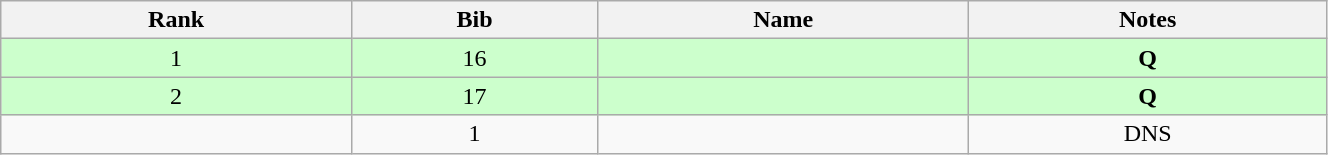<table class="wikitable" style="text-align:center;" width=70%>
<tr>
<th>Rank</th>
<th>Bib</th>
<th>Name</th>
<th>Notes</th>
</tr>
<tr bgcolor="#ccffcc">
<td>1</td>
<td>16</td>
<td align=left></td>
<td><strong>Q</strong></td>
</tr>
<tr bgcolor="#ccffcc">
<td>2</td>
<td>17</td>
<td align=left></td>
<td><strong>Q</strong></td>
</tr>
<tr>
<td></td>
<td>1</td>
<td align=left></td>
<td>DNS</td>
</tr>
</table>
